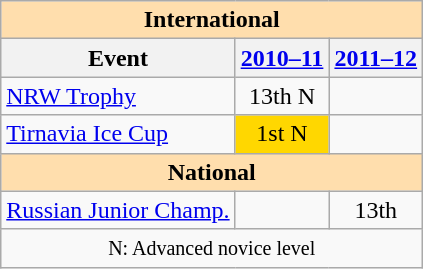<table class="wikitable" style="text-align:center">
<tr>
<th style="background-color: #ffdead; " colspan=3 align=center>International</th>
</tr>
<tr>
<th>Event</th>
<th><a href='#'>2010–11</a></th>
<th><a href='#'>2011–12</a></th>
</tr>
<tr>
<td align=left><a href='#'>NRW Trophy</a></td>
<td>13th N</td>
<td></td>
</tr>
<tr>
<td align=left><a href='#'>Tirnavia Ice Cup</a></td>
<td bgcolor=gold>1st N</td>
<td></td>
</tr>
<tr>
<th style="background-color: #ffdead; " colspan=3 align=center>National</th>
</tr>
<tr>
<td align=left><a href='#'>Russian Junior Champ.</a></td>
<td></td>
<td>13th</td>
</tr>
<tr>
<td colspan=3 align=center><small> N: Advanced novice level </small></td>
</tr>
</table>
